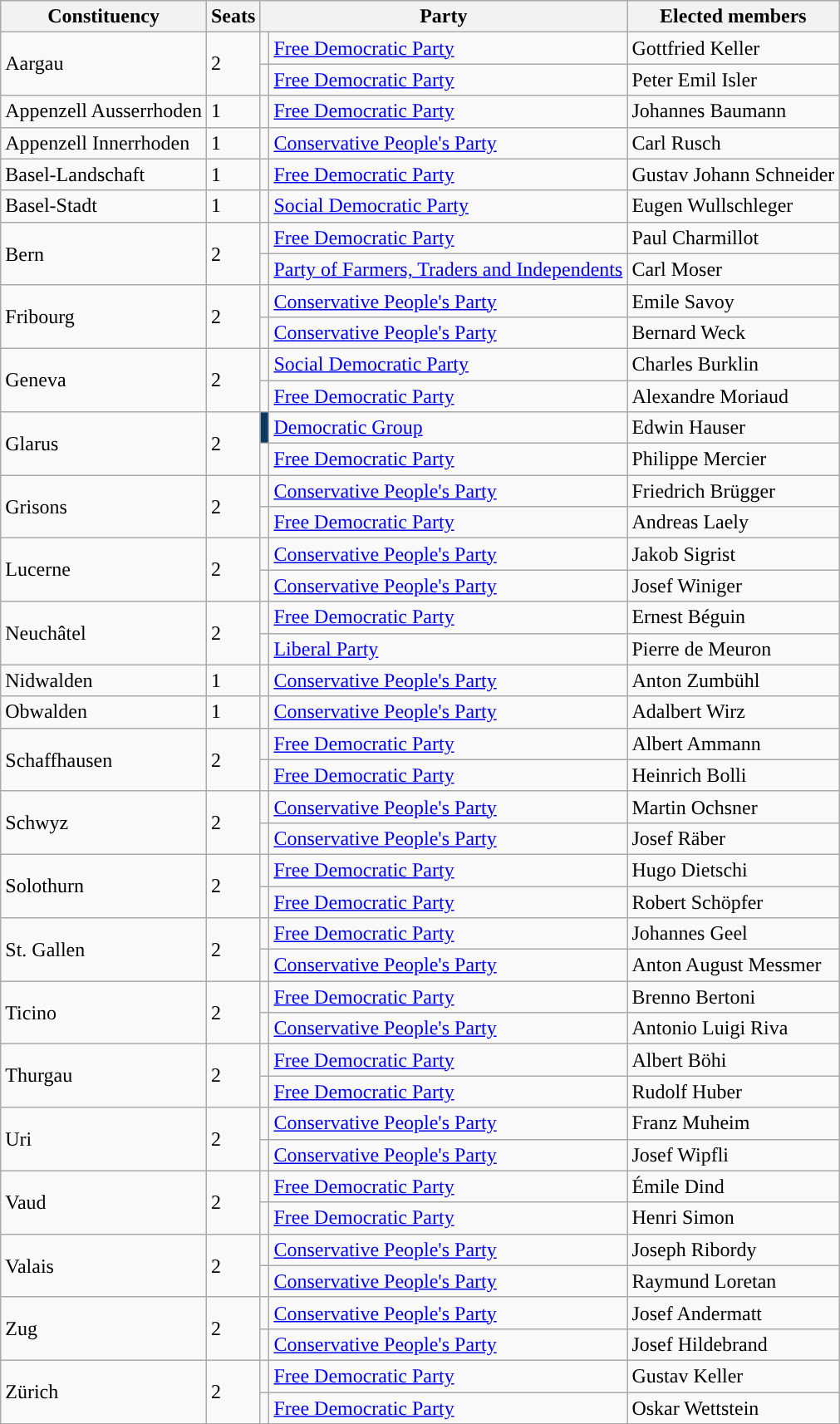<table class="wikitable">
<tr>
<th>Constituency</th>
<th>Seats</th>
<th colspan="2">Party</th>
<th>Elected members</th>
</tr>
<tr>
<td rowspan="2">Aargau</td>
<td rowspan="2">2</td>
<td style="color:inherit;background:"></td>
<td><a href='#'>Free Democratic Party</a></td>
<td>Gottfried Keller</td>
</tr>
<tr>
<td style="color:inherit;background:"></td>
<td><a href='#'>Free Democratic Party</a></td>
<td>Peter Emil Isler</td>
</tr>
<tr>
<td>Appenzell Ausserrhoden</td>
<td>1</td>
<td style="color:inherit;background:"></td>
<td><a href='#'>Free Democratic Party</a></td>
<td>Johannes Baumann</td>
</tr>
<tr>
<td>Appenzell Innerrhoden</td>
<td>1</td>
<td style="color:inherit;background:"></td>
<td><a href='#'>Conservative People's Party</a></td>
<td>Carl Rusch</td>
</tr>
<tr>
<td>Basel-Landschaft</td>
<td>1</td>
<td style="color:inherit;background:"></td>
<td><a href='#'>Free Democratic Party</a></td>
<td>Gustav Johann Schneider</td>
</tr>
<tr>
<td>Basel-Stadt</td>
<td>1</td>
<td style="color:inherit;background:"></td>
<td><a href='#'>Social Democratic Party</a></td>
<td>Eugen Wullschleger</td>
</tr>
<tr>
<td rowspan="2">Bern</td>
<td rowspan="2">2</td>
<td style="color:inherit;background:"></td>
<td><a href='#'>Free Democratic Party</a></td>
<td>Paul Charmillot</td>
</tr>
<tr>
<td style="color:inherit;background:"></td>
<td><a href='#'>Party of Farmers, Traders and Independents</a></td>
<td>Carl Moser</td>
</tr>
<tr>
<td rowspan="2">Fribourg</td>
<td rowspan="2">2</td>
<td style="color:inherit;background:"></td>
<td><a href='#'>Conservative People's Party</a></td>
<td>Emile Savoy</td>
</tr>
<tr>
<td style="color:inherit;background:"></td>
<td><a href='#'>Conservative People's Party</a></td>
<td>Bernard Weck</td>
</tr>
<tr>
<td rowspan="2">Geneva</td>
<td rowspan="2">2</td>
<td style="color:inherit;background:"></td>
<td><a href='#'>Social Democratic Party</a></td>
<td>Charles Burklin</td>
</tr>
<tr>
<td style="color:inherit;background:"></td>
<td><a href='#'>Free Democratic Party</a></td>
<td>Alexandre Moriaud</td>
</tr>
<tr>
<td rowspan="2">Glarus</td>
<td rowspan="2">2</td>
<td style="color:inherit;background:#0B3861"></td>
<td><a href='#'>Democratic Group</a></td>
<td>Edwin Hauser</td>
</tr>
<tr>
<td style="color:inherit;background:"></td>
<td><a href='#'>Free Democratic Party</a></td>
<td>Philippe Mercier</td>
</tr>
<tr>
<td rowspan="2">Grisons</td>
<td rowspan="2">2</td>
<td style="color:inherit;background:"></td>
<td><a href='#'>Conservative People's Party</a></td>
<td>Friedrich Brügger</td>
</tr>
<tr>
<td style="color:inherit;background:"></td>
<td><a href='#'>Free Democratic Party</a></td>
<td>Andreas Laely</td>
</tr>
<tr>
<td rowspan="2">Lucerne</td>
<td rowspan="2">2</td>
<td style="color:inherit;background:"></td>
<td><a href='#'>Conservative People's Party</a></td>
<td>Jakob Sigrist</td>
</tr>
<tr>
<td style="color:inherit;background:"></td>
<td><a href='#'>Conservative People's Party</a></td>
<td>Josef Winiger</td>
</tr>
<tr>
<td rowspan="2">Neuchâtel</td>
<td rowspan="2">2</td>
<td style="color:inherit;background:"></td>
<td><a href='#'>Free Democratic Party</a></td>
<td>Ernest Béguin</td>
</tr>
<tr>
<td style="color:inherit;background:"></td>
<td><a href='#'>Liberal Party</a></td>
<td>Pierre de Meuron</td>
</tr>
<tr>
<td>Nidwalden</td>
<td>1</td>
<td style="color:inherit;background:"></td>
<td><a href='#'>Conservative People's Party</a></td>
<td>Anton Zumbühl</td>
</tr>
<tr>
<td>Obwalden</td>
<td>1</td>
<td style="color:inherit;background:"></td>
<td><a href='#'>Conservative People's Party</a></td>
<td>Adalbert Wirz</td>
</tr>
<tr>
<td rowspan="2">Schaffhausen</td>
<td rowspan="2">2</td>
<td style="color:inherit;background:"></td>
<td><a href='#'>Free Democratic Party</a></td>
<td>Albert Ammann</td>
</tr>
<tr>
<td style="color:inherit;background:"></td>
<td><a href='#'>Free Democratic Party</a></td>
<td>Heinrich Bolli</td>
</tr>
<tr>
<td rowspan="2">Schwyz</td>
<td rowspan="2">2</td>
<td style="color:inherit;background:"></td>
<td><a href='#'>Conservative People's Party</a></td>
<td>Martin Ochsner</td>
</tr>
<tr>
<td style="color:inherit;background:"></td>
<td><a href='#'>Conservative People's Party</a></td>
<td>Josef Räber</td>
</tr>
<tr>
<td rowspan="2">Solothurn</td>
<td rowspan="2">2</td>
<td style="color:inherit;background:"></td>
<td><a href='#'>Free Democratic Party</a></td>
<td>Hugo Dietschi</td>
</tr>
<tr>
<td style="color:inherit;background:"></td>
<td><a href='#'>Free Democratic Party</a></td>
<td>Robert Schöpfer</td>
</tr>
<tr>
<td rowspan="2">St. Gallen</td>
<td rowspan="2">2</td>
<td style="color:inherit;background:"></td>
<td><a href='#'>Free Democratic Party</a></td>
<td>Johannes Geel</td>
</tr>
<tr>
<td style="color:inherit;background:"></td>
<td><a href='#'>Conservative People's Party</a></td>
<td>Anton August Messmer</td>
</tr>
<tr>
<td rowspan="2">Ticino</td>
<td rowspan="2">2</td>
<td style="color:inherit;background:"></td>
<td><a href='#'>Free Democratic Party</a></td>
<td>Brenno Bertoni</td>
</tr>
<tr>
<td style="color:inherit;background:"></td>
<td><a href='#'>Conservative People's Party</a></td>
<td>Antonio Luigi Riva</td>
</tr>
<tr>
<td rowspan="2">Thurgau</td>
<td rowspan="2">2</td>
<td style="color:inherit;background:"></td>
<td><a href='#'>Free Democratic Party</a></td>
<td>Albert Böhi</td>
</tr>
<tr>
<td style="color:inherit;background:"></td>
<td><a href='#'>Free Democratic Party</a></td>
<td>Rudolf Huber</td>
</tr>
<tr>
<td rowspan="2">Uri</td>
<td rowspan="2">2</td>
<td style="color:inherit;background:"></td>
<td><a href='#'>Conservative People's Party</a></td>
<td>Franz Muheim</td>
</tr>
<tr>
<td style="color:inherit;background:"></td>
<td><a href='#'>Conservative People's Party</a></td>
<td>Josef Wipfli</td>
</tr>
<tr>
<td rowspan="2">Vaud</td>
<td rowspan="2">2</td>
<td style="color:inherit;background:"></td>
<td><a href='#'>Free Democratic Party</a></td>
<td>Émile Dind</td>
</tr>
<tr>
<td style="color:inherit;background:"></td>
<td><a href='#'>Free Democratic Party</a></td>
<td>Henri Simon</td>
</tr>
<tr>
<td rowspan="2">Valais</td>
<td rowspan="2">2</td>
<td style="color:inherit;background:"></td>
<td><a href='#'>Conservative People's Party</a></td>
<td>Joseph Ribordy</td>
</tr>
<tr>
<td style="color:inherit;background:"></td>
<td><a href='#'>Conservative People's Party</a></td>
<td>Raymund Loretan</td>
</tr>
<tr>
<td rowspan="2">Zug</td>
<td rowspan="2">2</td>
<td style="color:inherit;background:"></td>
<td><a href='#'>Conservative People's Party</a></td>
<td>Josef Andermatt</td>
</tr>
<tr>
<td style="color:inherit;background:"></td>
<td><a href='#'>Conservative People's Party</a></td>
<td>Josef Hildebrand</td>
</tr>
<tr>
<td rowspan="2">Zürich</td>
<td rowspan="2">2</td>
<td style="color:inherit;background:"></td>
<td><a href='#'>Free Democratic Party</a></td>
<td>Gustav Keller</td>
</tr>
<tr>
<td style="color:inherit;background:"></td>
<td><a href='#'>Free Democratic Party</a></td>
<td>Oskar Wettstein</td>
</tr>
</table>
